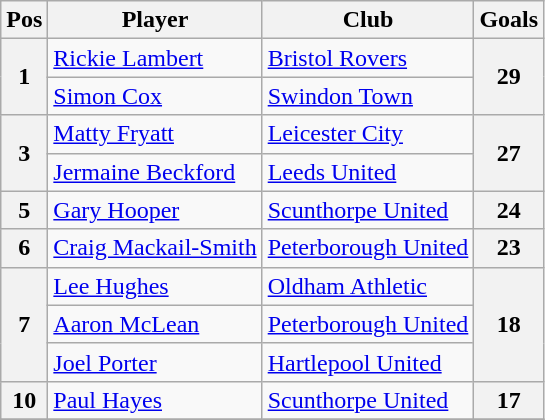<table class=wikitable>
<tr>
<th>Pos</th>
<th>Player</th>
<th>Club</th>
<th>Goals</th>
</tr>
<tr>
<th rowspan="2">1</th>
<td><a href='#'>Rickie Lambert</a></td>
<td><a href='#'>Bristol Rovers</a></td>
<th rowspan="2">29</th>
</tr>
<tr>
<td><a href='#'>Simon Cox</a></td>
<td><a href='#'>Swindon Town</a></td>
</tr>
<tr>
<th rowspan="2">3</th>
<td><a href='#'>Matty Fryatt</a></td>
<td><a href='#'>Leicester City</a></td>
<th rowspan="2">27</th>
</tr>
<tr>
<td><a href='#'>Jermaine Beckford</a></td>
<td><a href='#'>Leeds United</a></td>
</tr>
<tr>
<th>5</th>
<td><a href='#'>Gary Hooper</a></td>
<td><a href='#'>Scunthorpe United</a></td>
<th>24</th>
</tr>
<tr>
<th>6</th>
<td><a href='#'>Craig Mackail-Smith</a></td>
<td><a href='#'>Peterborough United</a></td>
<th>23</th>
</tr>
<tr>
<th rowspan="3">7</th>
<td><a href='#'>Lee Hughes</a></td>
<td><a href='#'>Oldham Athletic</a></td>
<th rowspan="3">18</th>
</tr>
<tr>
<td><a href='#'>Aaron McLean</a></td>
<td><a href='#'>Peterborough United</a></td>
</tr>
<tr>
<td><a href='#'>Joel Porter</a></td>
<td><a href='#'>Hartlepool United</a></td>
</tr>
<tr>
<th>10</th>
<td><a href='#'>Paul Hayes</a></td>
<td><a href='#'>Scunthorpe United</a></td>
<th>17</th>
</tr>
<tr>
</tr>
</table>
